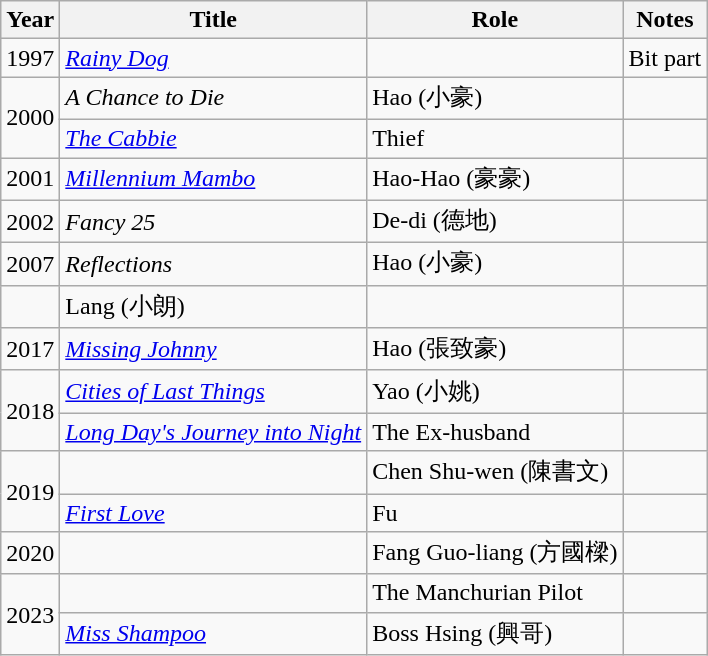<table class="wikitable">
<tr>
<th>Year</th>
<th>Title</th>
<th>Role</th>
<th>Notes</th>
</tr>
<tr>
<td>1997</td>
<td><em><a href='#'>Rainy Dog</a></em></td>
<td></td>
<td>Bit part</td>
</tr>
<tr>
<td rowspan="2">2000</td>
<td><em>A Chance to Die</em></td>
<td>Hao (小豪)</td>
<td></td>
</tr>
<tr>
<td><em><a href='#'>The Cabbie</a></em></td>
<td>Thief</td>
<td></td>
</tr>
<tr>
<td>2001</td>
<td><em><a href='#'>Millennium Mambo</a></em></td>
<td>Hao-Hao (豪豪)</td>
<td></td>
</tr>
<tr>
<td>2002</td>
<td><em>Fancy 25</em></td>
<td>De-di (德地)</td>
<td></td>
</tr>
<tr>
<td>2007</td>
<td><em>Reflections</em></td>
<td>Hao (小豪)</td>
<td></td>
</tr>
<tr>
<td><em></em></td>
<td>Lang (小朗)</td>
<td></td>
</tr>
<tr>
<td>2017</td>
<td><em><a href='#'>Missing Johnny</a></em></td>
<td>Hao (張致豪)</td>
<td></td>
</tr>
<tr>
<td rowspan="2">2018</td>
<td><em><a href='#'>Cities of Last Things</a></em></td>
<td>Yao (小姚)</td>
<td></td>
</tr>
<tr>
<td><em><a href='#'>Long Day's Journey into Night</a></em></td>
<td>The Ex-husband</td>
<td></td>
</tr>
<tr>
<td rowspan="2">2019</td>
<td><em></em></td>
<td>Chen Shu-wen (陳書文)</td>
<td></td>
</tr>
<tr>
<td><em><a href='#'>First Love</a></em></td>
<td>Fu</td>
<td></td>
</tr>
<tr>
<td>2020</td>
<td><em></em></td>
<td>Fang Guo-liang (方國樑)</td>
<td></td>
</tr>
<tr>
<td rowspan="2">2023</td>
<td><em></em></td>
<td>The Manchurian Pilot</td>
<td></td>
</tr>
<tr>
<td><em><a href='#'>Miss Shampoo</a></em></td>
<td>Boss Hsing (興哥)</td>
<td></td>
</tr>
</table>
